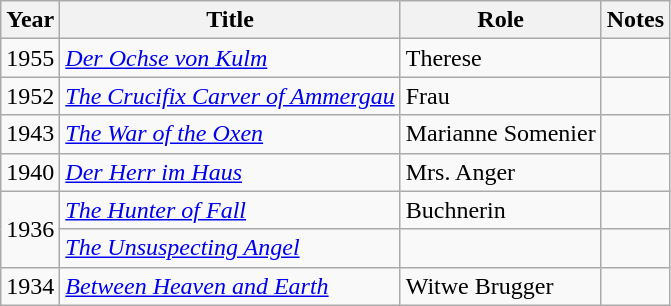<table class="wikitable sortable">
<tr>
<th>Year</th>
<th>Title</th>
<th>Role</th>
<th class="unsortable">Notes</th>
</tr>
<tr>
<td>1955</td>
<td><em><a href='#'>Der Ochse von Kulm</a></em></td>
<td>Therese</td>
<td></td>
</tr>
<tr>
<td>1952</td>
<td><em><a href='#'>The Crucifix Carver of Ammergau</a></em></td>
<td>Frau</td>
<td></td>
</tr>
<tr>
<td>1943</td>
<td><em><a href='#'>The War of the Oxen</a></em></td>
<td>Marianne Somenier</td>
<td></td>
</tr>
<tr>
<td>1940</td>
<td><em><a href='#'>Der Herr im Haus</a></em></td>
<td>Mrs. Anger</td>
<td></td>
</tr>
<tr>
<td rowspan="2">1936</td>
<td><em><a href='#'>The Hunter of Fall</a></em></td>
<td>Buchnerin</td>
<td></td>
</tr>
<tr>
<td><em><a href='#'>The Unsuspecting Angel</a></em></td>
<td></td>
<td></td>
</tr>
<tr>
<td>1934</td>
<td><em><a href='#'>Between Heaven and Earth</a></em></td>
<td>Witwe Brugger</td>
<td></td>
</tr>
</table>
